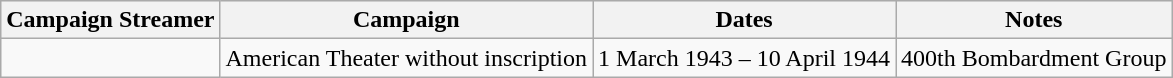<table class="wikitable">
<tr style="background:#efefef;">
<th>Campaign Streamer</th>
<th>Campaign</th>
<th>Dates</th>
<th>Notes</th>
</tr>
<tr>
<td></td>
<td>American Theater without inscription</td>
<td>1 March 1943 – 10 April 1944</td>
<td>400th Bombardment Group</td>
</tr>
</table>
